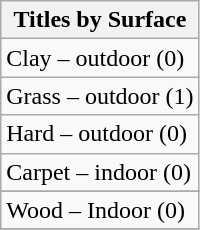<table class="wikitable" style="display:inline-table;">
<tr>
<th>Titles by Surface</th>
</tr>
<tr>
<td>Clay – outdoor (0)</td>
</tr>
<tr>
<td>Grass – outdoor (1)</td>
</tr>
<tr>
<td>Hard – outdoor (0)</td>
</tr>
<tr>
<td>Carpet – indoor (0)</td>
</tr>
<tr>
</tr>
<tr>
<td>Wood – Indoor (0)</td>
</tr>
<tr>
</tr>
</table>
